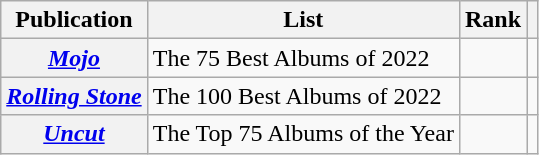<table class="sortable wikitable plainrowheaders">
<tr>
<th>Publication</th>
<th>List</th>
<th>Rank</th>
<th class="unsortable"></th>
</tr>
<tr>
<th scope="row"><em><a href='#'>Mojo</a></em></th>
<td>The 75 Best Albums of 2022</td>
<td></td>
<td></td>
</tr>
<tr>
<th scope="row"><em><a href='#'>Rolling Stone</a></em></th>
<td>The 100 Best Albums of 2022</td>
<td></td>
<td></td>
</tr>
<tr>
<th scope="row"><em><a href='#'>Uncut</a></em></th>
<td>The Top 75 Albums of the Year</td>
<td></td>
<td></td>
</tr>
</table>
